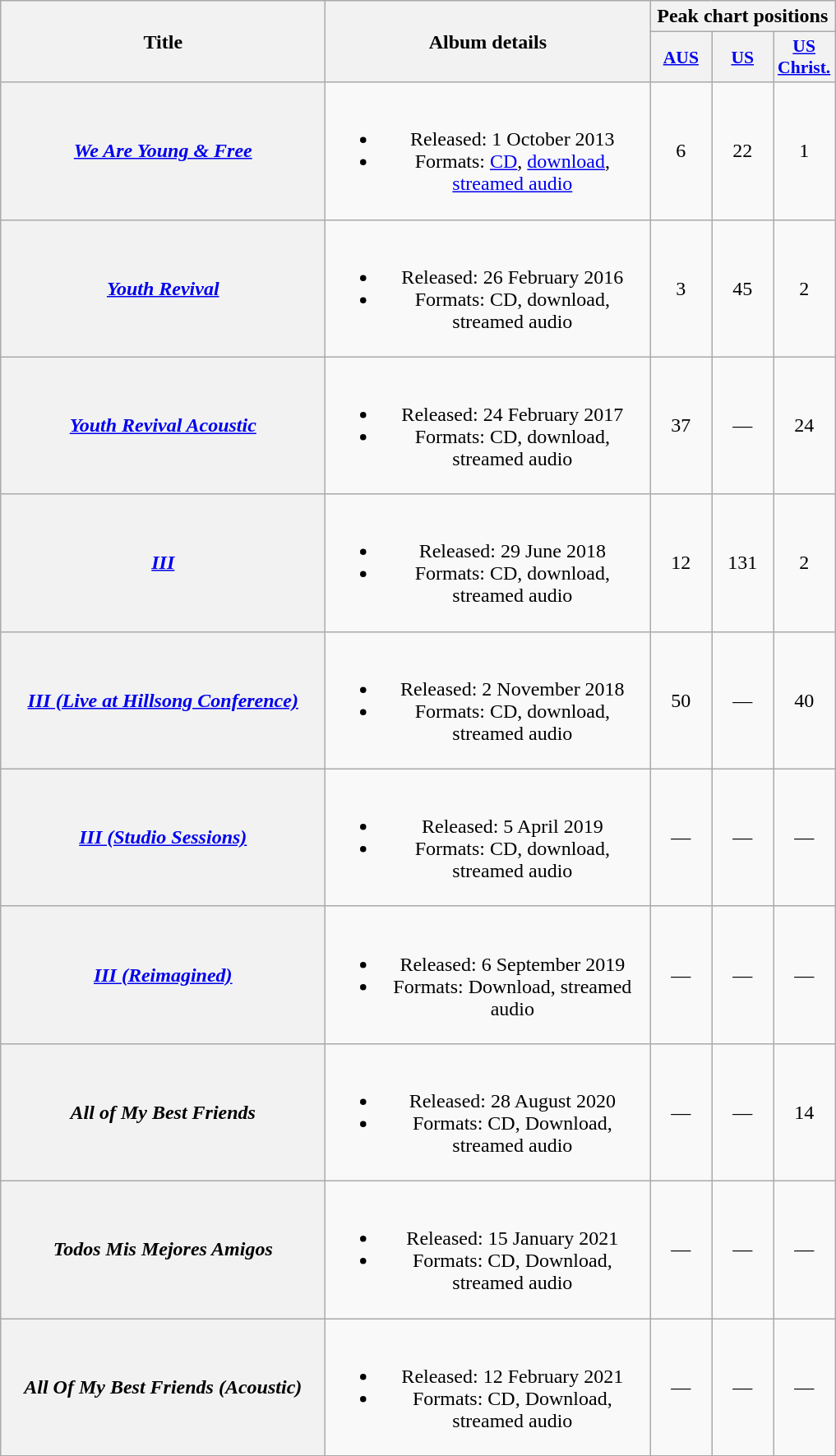<table class="wikitable plainrowheaders" style="text-align:center;">
<tr>
<th scope="col" rowspan="2" style="width:16em;">Title</th>
<th scope="col" rowspan="2" style="width:16em;">Album details</th>
<th scope="col" colspan="3">Peak chart positions</th>
</tr>
<tr>
<th style="width:3em; font-size:90%"><a href='#'>AUS</a><br></th>
<th style="width:3em; font-size:90%"><a href='#'>US</a><br></th>
<th style="width:3em; font-size:90%"><a href='#'>US<br>Christ.</a><br></th>
</tr>
<tr>
<th scope="row"><em><a href='#'>We Are Young & Free</a></em></th>
<td><br><ul><li>Released: 1 October 2013</li><li>Formats: <a href='#'>CD</a>, <a href='#'>download</a>, <a href='#'>streamed audio</a></li></ul></td>
<td>6</td>
<td>22</td>
<td>1</td>
</tr>
<tr>
<th scope="row"><em><a href='#'>Youth Revival</a></em></th>
<td><br><ul><li>Released: 26 February 2016</li><li>Formats: CD, download, streamed audio</li></ul></td>
<td>3</td>
<td>45</td>
<td>2</td>
</tr>
<tr>
<th scope="row"><em><a href='#'>Youth Revival Acoustic</a></em></th>
<td><br><ul><li>Released: 24 February 2017</li><li>Formats: CD, download, streamed audio</li></ul></td>
<td>37</td>
<td>—</td>
<td>24</td>
</tr>
<tr>
<th scope="row"><a href='#'><em>III</em></a></th>
<td><br><ul><li>Released: 29 June 2018</li><li>Formats: CD, download, streamed audio</li></ul></td>
<td>12<br></td>
<td>131</td>
<td>2</td>
</tr>
<tr>
<th scope="row"><em><a href='#'>III (Live at Hillsong Conference)</a></em></th>
<td><br><ul><li>Released: 2 November 2018</li><li>Formats: CD, download, streamed audio</li></ul></td>
<td>50<br></td>
<td>—</td>
<td>40<br></td>
</tr>
<tr>
<th scope="row"><em><a href='#'>III (Studio Sessions)</a></em></th>
<td><br><ul><li>Released: 5 April 2019</li><li>Formats: CD, download, streamed audio</li></ul></td>
<td>—</td>
<td>—</td>
<td>—</td>
</tr>
<tr>
<th scope="row"><em><a href='#'>III (Reimagined)</a></em></th>
<td><br><ul><li>Released: 6 September 2019</li><li>Formats: Download, streamed audio</li></ul></td>
<td>—</td>
<td>—</td>
<td>—</td>
</tr>
<tr>
<th scope="row"><em>All of My Best Friends</em></th>
<td><br><ul><li>Released: 28 August 2020</li><li>Formats: CD, Download, streamed audio</li></ul></td>
<td>—</td>
<td>—</td>
<td>14</td>
</tr>
<tr>
<th scope="row"><em>Todos Mis Mejores Amigos</em></th>
<td><br><ul><li>Released: 15 January 2021</li><li>Formats: CD, Download, streamed audio</li></ul></td>
<td>—</td>
<td>—</td>
<td>—</td>
</tr>
<tr>
<th scope="row"><em>All Of My Best Friends (Acoustic)</em></th>
<td><br><ul><li>Released: 12 February 2021</li><li>Formats: CD, Download, streamed audio</li></ul></td>
<td>—</td>
<td>—</td>
<td>—</td>
</tr>
</table>
